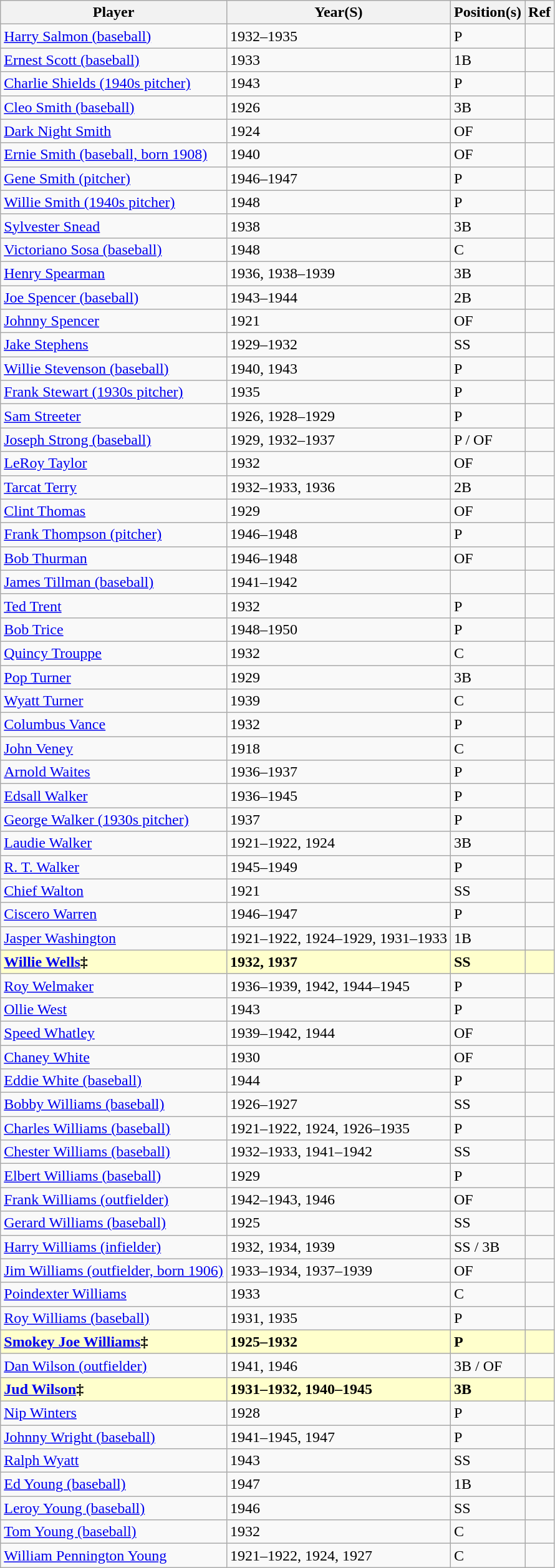<table class="wikitable">
<tr>
<th>Player</th>
<th>Year(S)</th>
<th>Position(s)</th>
<th>Ref</th>
</tr>
<tr>
<td><a href='#'>Harry Salmon (baseball)</a></td>
<td>1932–1935</td>
<td>P</td>
<td></td>
</tr>
<tr>
<td><a href='#'>Ernest Scott (baseball)</a></td>
<td>1933</td>
<td>1B</td>
<td></td>
</tr>
<tr>
<td><a href='#'>Charlie Shields (1940s pitcher)</a></td>
<td>1943</td>
<td>P</td>
<td></td>
</tr>
<tr>
<td><a href='#'>Cleo Smith (baseball)</a></td>
<td>1926</td>
<td>3B</td>
<td></td>
</tr>
<tr>
<td><a href='#'>Dark Night Smith</a></td>
<td>1924</td>
<td>OF</td>
<td></td>
</tr>
<tr>
<td><a href='#'>Ernie Smith (baseball, born 1908)</a></td>
<td>1940</td>
<td>OF</td>
<td></td>
</tr>
<tr>
<td><a href='#'>Gene Smith (pitcher)</a></td>
<td>1946–1947</td>
<td>P</td>
<td></td>
</tr>
<tr>
<td><a href='#'>Willie Smith (1940s pitcher)</a></td>
<td>1948</td>
<td>P</td>
<td></td>
</tr>
<tr>
<td><a href='#'>Sylvester Snead</a></td>
<td>1938</td>
<td>3B</td>
<td></td>
</tr>
<tr>
<td><a href='#'>Victoriano Sosa (baseball)</a></td>
<td>1948</td>
<td>C</td>
<td></td>
</tr>
<tr>
<td><a href='#'>Henry Spearman</a></td>
<td>1936, 1938–1939</td>
<td>3B</td>
<td></td>
</tr>
<tr>
<td><a href='#'>Joe Spencer (baseball)</a></td>
<td>1943–1944</td>
<td>2B</td>
<td></td>
</tr>
<tr>
<td><a href='#'>Johnny Spencer</a></td>
<td>1921</td>
<td>OF</td>
<td></td>
</tr>
<tr>
<td><a href='#'>Jake Stephens</a></td>
<td>1929–1932</td>
<td>SS</td>
<td></td>
</tr>
<tr>
<td><a href='#'>Willie Stevenson (baseball)</a></td>
<td>1940, 1943</td>
<td>P</td>
<td></td>
</tr>
<tr>
<td><a href='#'>Frank Stewart (1930s pitcher)</a></td>
<td>1935</td>
<td>P</td>
<td></td>
</tr>
<tr>
<td><a href='#'>Sam Streeter</a></td>
<td>1926, 1928–1929</td>
<td>P</td>
<td></td>
</tr>
<tr>
<td><a href='#'>Joseph Strong (baseball)</a></td>
<td>1929, 1932–1937</td>
<td>P / OF</td>
<td></td>
</tr>
<tr>
<td><a href='#'>LeRoy Taylor</a></td>
<td>1932</td>
<td>OF</td>
<td></td>
</tr>
<tr>
<td><a href='#'>Tarcat Terry</a></td>
<td>1932–1933, 1936</td>
<td>2B</td>
<td></td>
</tr>
<tr>
<td><a href='#'>Clint Thomas</a></td>
<td>1929</td>
<td>OF</td>
<td></td>
</tr>
<tr>
<td><a href='#'>Frank Thompson (pitcher)</a></td>
<td>1946–1948</td>
<td>P</td>
<td></td>
</tr>
<tr>
<td><a href='#'>Bob Thurman</a></td>
<td>1946–1948</td>
<td>OF</td>
<td></td>
</tr>
<tr>
<td><a href='#'>James Tillman (baseball)</a></td>
<td>1941–1942</td>
<td></td>
<td></td>
</tr>
<tr>
<td><a href='#'>Ted Trent</a></td>
<td>1932</td>
<td>P</td>
<td></td>
</tr>
<tr>
<td><a href='#'>Bob Trice</a></td>
<td>1948–1950</td>
<td>P</td>
<td></td>
</tr>
<tr>
<td><a href='#'>Quincy Trouppe</a></td>
<td>1932</td>
<td>C</td>
<td></td>
</tr>
<tr>
<td><a href='#'>Pop Turner</a></td>
<td>1929</td>
<td>3B</td>
<td></td>
</tr>
<tr>
<td><a href='#'>Wyatt Turner</a></td>
<td>1939</td>
<td>C</td>
<td></td>
</tr>
<tr>
<td><a href='#'>Columbus Vance</a></td>
<td>1932</td>
<td>P</td>
<td></td>
</tr>
<tr>
<td><a href='#'>John Veney</a></td>
<td>1918</td>
<td>C</td>
<td></td>
</tr>
<tr>
<td><a href='#'>Arnold Waites</a></td>
<td>1936–1937</td>
<td>P</td>
<td></td>
</tr>
<tr>
<td><a href='#'>Edsall Walker</a></td>
<td>1936–1945</td>
<td>P</td>
<td></td>
</tr>
<tr>
<td><a href='#'>George Walker (1930s pitcher)</a></td>
<td>1937</td>
<td>P</td>
<td></td>
</tr>
<tr>
<td><a href='#'>Laudie Walker</a></td>
<td>1921–1922, 1924</td>
<td>3B</td>
<td></td>
</tr>
<tr>
<td><a href='#'>R. T. Walker</a></td>
<td>1945–1949</td>
<td>P</td>
<td></td>
</tr>
<tr>
<td><a href='#'>Chief Walton</a></td>
<td>1921</td>
<td>SS</td>
<td></td>
</tr>
<tr>
<td><a href='#'>Ciscero Warren</a></td>
<td>1946–1947</td>
<td>P</td>
<td></td>
</tr>
<tr>
<td><a href='#'>Jasper Washington</a></td>
<td>1921–1922, 1924–1929, 1931–1933</td>
<td>1B</td>
<td></td>
</tr>
<tr style="background:#FFFFCC;">
<td><strong><a href='#'>Willie Wells</a>‡</strong></td>
<td><strong>1932, 1937</strong></td>
<td><strong>SS</strong></td>
<td><strong></strong></td>
</tr>
<tr>
<td><a href='#'>Roy Welmaker</a></td>
<td>1936–1939, 1942, 1944–1945</td>
<td>P</td>
<td></td>
</tr>
<tr>
<td><a href='#'>Ollie West</a></td>
<td>1943</td>
<td>P</td>
<td></td>
</tr>
<tr>
<td><a href='#'>Speed Whatley</a></td>
<td>1939–1942, 1944</td>
<td>OF</td>
<td></td>
</tr>
<tr>
<td><a href='#'>Chaney White</a></td>
<td>1930</td>
<td>OF</td>
<td></td>
</tr>
<tr>
<td><a href='#'>Eddie White (baseball)</a></td>
<td>1944</td>
<td>P</td>
<td></td>
</tr>
<tr>
<td><a href='#'>Bobby Williams (baseball)</a></td>
<td>1926–1927</td>
<td>SS</td>
<td></td>
</tr>
<tr>
<td><a href='#'>Charles Williams (baseball)</a></td>
<td>1921–1922, 1924, 1926–1935</td>
<td>P</td>
<td></td>
</tr>
<tr>
<td><a href='#'>Chester Williams (baseball)</a></td>
<td>1932–1933, 1941–1942</td>
<td>SS</td>
<td></td>
</tr>
<tr>
<td><a href='#'>Elbert Williams (baseball)</a></td>
<td>1929</td>
<td>P</td>
<td></td>
</tr>
<tr>
<td><a href='#'>Frank Williams (outfielder)</a></td>
<td>1942–1943, 1946</td>
<td>OF</td>
<td></td>
</tr>
<tr>
<td><a href='#'>Gerard Williams (baseball)</a></td>
<td>1925</td>
<td>SS</td>
<td></td>
</tr>
<tr>
<td><a href='#'>Harry Williams (infielder)</a></td>
<td>1932, 1934, 1939</td>
<td>SS / 3B</td>
<td></td>
</tr>
<tr>
<td><a href='#'>Jim Williams (outfielder, born 1906)</a></td>
<td>1933–1934, 1937–1939</td>
<td>OF</td>
<td></td>
</tr>
<tr>
<td><a href='#'>Poindexter Williams</a></td>
<td>1933</td>
<td>C</td>
<td></td>
</tr>
<tr>
<td><a href='#'>Roy Williams (baseball)</a></td>
<td>1931, 1935</td>
<td>P</td>
<td></td>
</tr>
<tr style="background:#FFFFCC;">
<td><strong><a href='#'>Smokey Joe Williams</a>‡</strong></td>
<td><strong>1925–1932</strong></td>
<td><strong>P</strong></td>
<td><strong></strong></td>
</tr>
<tr>
<td><a href='#'>Dan Wilson (outfielder)</a></td>
<td>1941, 1946</td>
<td>3B / OF</td>
<td></td>
</tr>
<tr style="background:#FFFFCC;">
<td><strong><a href='#'>Jud Wilson</a>‡</strong></td>
<td><strong>1931–1932, 1940–1945</strong></td>
<td><strong>3B</strong></td>
<td><strong></strong></td>
</tr>
<tr>
<td><a href='#'>Nip Winters</a></td>
<td>1928</td>
<td>P</td>
<td></td>
</tr>
<tr>
<td><a href='#'>Johnny Wright (baseball)</a></td>
<td>1941–1945, 1947</td>
<td>P</td>
<td></td>
</tr>
<tr>
<td><a href='#'>Ralph Wyatt</a></td>
<td>1943</td>
<td>SS</td>
<td></td>
</tr>
<tr>
<td><a href='#'>Ed Young (baseball)</a></td>
<td>1947</td>
<td>1B</td>
<td></td>
</tr>
<tr>
<td><a href='#'>Leroy Young (baseball)</a></td>
<td>1946</td>
<td>SS</td>
<td></td>
</tr>
<tr>
<td><a href='#'>Tom Young (baseball)</a></td>
<td>1932</td>
<td>C</td>
<td></td>
</tr>
<tr>
<td><a href='#'>William Pennington Young</a></td>
<td>1921–1922, 1924, 1927</td>
<td>C</td>
<td></td>
</tr>
</table>
